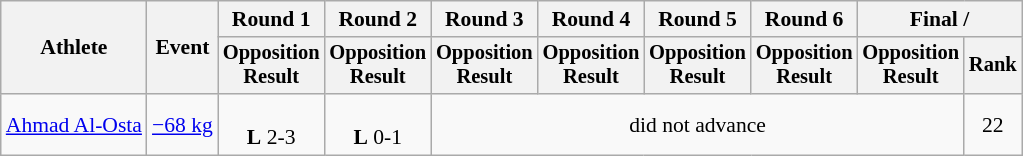<table class="wikitable" style="font-size:90%">
<tr>
<th rowspan="2">Athlete</th>
<th rowspan="2">Event</th>
<th>Round 1</th>
<th>Round 2</th>
<th>Round 3</th>
<th>Round 4</th>
<th>Round 5</th>
<th>Round 6</th>
<th colspan=2>Final / </th>
</tr>
<tr style="font-size: 95%">
<th>Opposition<br>Result</th>
<th>Opposition<br>Result</th>
<th>Opposition<br>Result</th>
<th>Opposition<br>Result</th>
<th>Opposition<br>Result</th>
<th>Opposition<br>Result</th>
<th>Opposition<br>Result</th>
<th>Rank</th>
</tr>
<tr align=center>
<td align=left><a href='#'>Ahmad Al-Osta</a></td>
<td align=left><a href='#'>−68 kg</a></td>
<td><br><strong>L</strong> 2-3</td>
<td><br><strong>L</strong> 0-1</td>
<td colspan=5>did not advance</td>
<td>22</td>
</tr>
</table>
